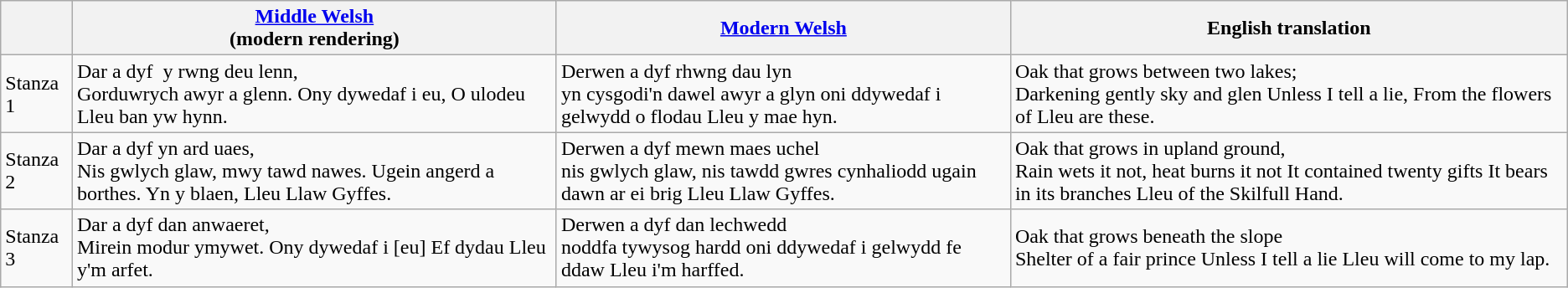<table class="wikitable">
<tr>
<th></th>
<th><a href='#'>Middle Welsh</a><br>(modern rendering)</th>
<th><a href='#'>Modern Welsh</a></th>
<th>English translation</th>
</tr>
<tr>
<td>Stanza 1</td>
<td>Dar a dyf  y rwng deu lenn,<br>Gorduwrych awyr a glenn.
Ony dywedaf i eu,
O ulodeu Lleu ban yw hynn.</td>
<td>Derwen a dyf rhwng dau lyn<br>yn cysgodi'n dawel awyr a glyn
oni ddywedaf i gelwydd
o flodau Lleu y mae hyn.</td>
<td>Oak that grows between two lakes;<br>Darkening gently sky and glen
Unless I tell a lie,
From the flowers of Lleu are these.</td>
</tr>
<tr>
<td>Stanza 2</td>
<td>Dar a dyf yn ard uaes,<br>Nis gwlych glaw, mwy tawd nawes.
Ugein angerd a borthes.
Yn y blaen, Lleu Llaw Gyffes.</td>
<td>Derwen a dyf mewn maes uchel<br>nis gwlych glaw, nis tawdd gwres
cynhaliodd ugain dawn
ar ei brig Lleu Llaw Gyffes.</td>
<td>Oak that grows in upland ground,<br>Rain wets it not, heat burns it not
It contained twenty gifts
It bears in its branches Lleu of the Skilfull Hand.</td>
</tr>
<tr>
<td>Stanza 3</td>
<td>Dar a dyf dan anwaeret,<br>Mirein modur ymywet.
Ony dywedaf i [eu]
Ef dydau Lleu y'm arfet.</td>
<td>Derwen a dyf dan lechwedd<br>noddfa tywysog hardd
oni ddywedaf i gelwydd
fe ddaw Lleu i'm harffed.</td>
<td>Oak that grows beneath the slope<br>Shelter of a fair prince
Unless I tell a lie
Lleu will come to my lap.</td>
</tr>
</table>
